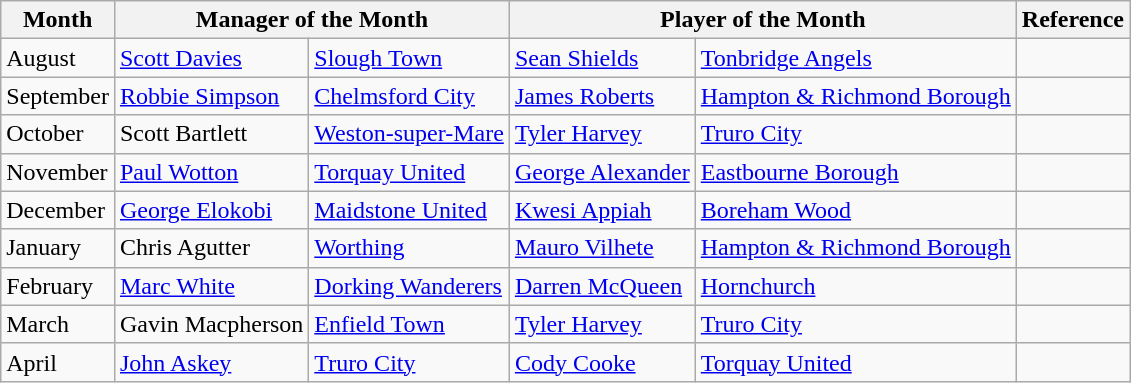<table class="wikitable">
<tr>
<th rowspan="1">Month</th>
<th colspan="2">Manager of the Month</th>
<th colspan="2">Player of the Month</th>
<th rowspan="1">Reference</th>
</tr>
<tr>
<td>August</td>
<td> <a href='#'>Scott Davies</a></td>
<td><a href='#'>Slough Town</a></td>
<td> <a href='#'>Sean Shields</a></td>
<td><a href='#'>Tonbridge Angels</a></td>
<td></td>
</tr>
<tr>
<td>September</td>
<td> <a href='#'>Robbie Simpson</a></td>
<td><a href='#'>Chelmsford City</a></td>
<td> <a href='#'>James Roberts</a></td>
<td><a href='#'>Hampton & Richmond Borough</a></td>
<td></td>
</tr>
<tr>
<td>October</td>
<td> Scott Bartlett</td>
<td><a href='#'>Weston-super-Mare</a></td>
<td> <a href='#'>Tyler Harvey</a></td>
<td><a href='#'>Truro City</a></td>
<td></td>
</tr>
<tr>
<td>November</td>
<td> <a href='#'>Paul Wotton</a></td>
<td><a href='#'>Torquay United</a></td>
<td> <a href='#'>George Alexander</a></td>
<td><a href='#'>Eastbourne Borough</a></td>
<td></td>
</tr>
<tr>
<td>December</td>
<td> <a href='#'>George Elokobi</a></td>
<td><a href='#'>Maidstone United</a></td>
<td> <a href='#'>Kwesi Appiah</a></td>
<td><a href='#'>Boreham Wood</a></td>
<td></td>
</tr>
<tr>
<td>January</td>
<td> Chris Agutter</td>
<td><a href='#'>Worthing</a></td>
<td> <a href='#'>Mauro Vilhete</a></td>
<td><a href='#'>Hampton & Richmond Borough</a></td>
<td></td>
</tr>
<tr>
<td>February</td>
<td> <a href='#'>Marc White</a></td>
<td><a href='#'>Dorking Wanderers</a></td>
<td> <a href='#'>Darren McQueen</a></td>
<td><a href='#'>Hornchurch</a></td>
<td></td>
</tr>
<tr>
<td>March</td>
<td> Gavin Macpherson</td>
<td><a href='#'>Enfield Town</a></td>
<td> <a href='#'>Tyler Harvey</a></td>
<td><a href='#'>Truro City</a></td>
<td></td>
</tr>
<tr>
<td>April</td>
<td> <a href='#'>John Askey</a></td>
<td><a href='#'>Truro City</a></td>
<td> <a href='#'>Cody Cooke</a></td>
<td><a href='#'>Torquay United</a></td>
<td></td>
</tr>
</table>
